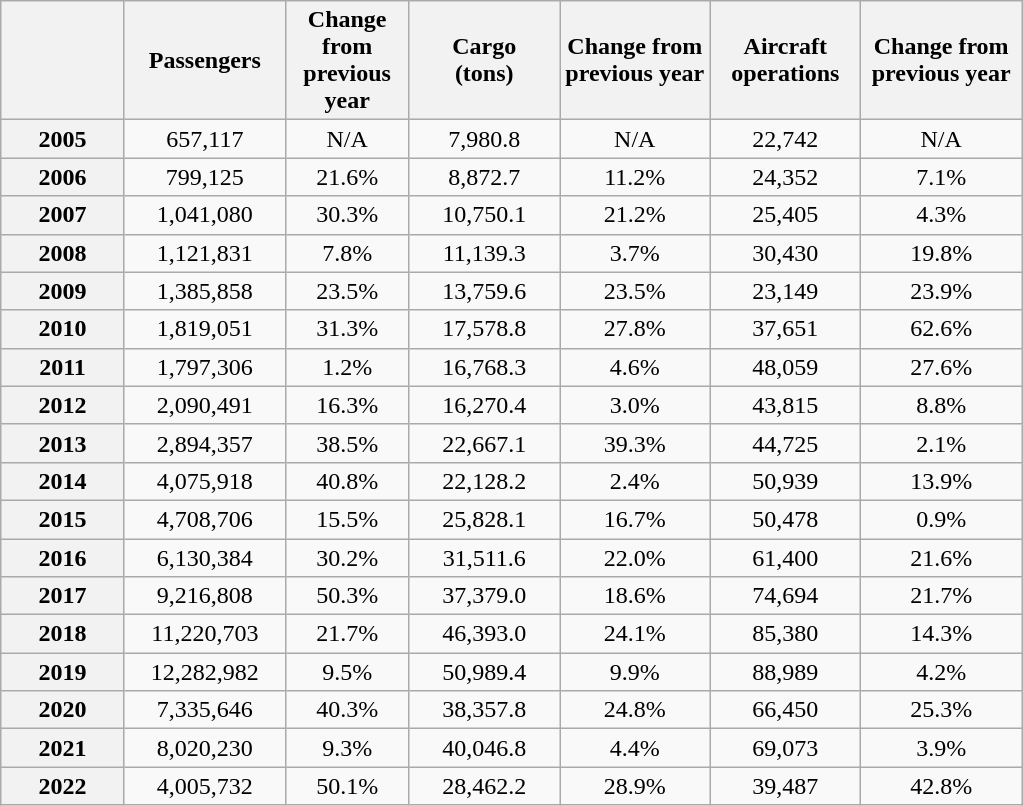<table class="wikitable" style="border-collapse:collapse;text-align:center" width= align=>
<tr>
<th style="width:75px"></th>
<th style="width:100px">Passengers</th>
<th style="width:75px">Change from previous year</th>
<th style="width:93px">Cargo<br>(tons)</th>
<th style="width:93px">Change from previous year</th>
<th style="width:93px">Aircraft operations</th>
<th style="width:100px">Change from previous year</th>
</tr>
<tr>
<th>2005</th>
<td>657,117</td>
<td>N/A</td>
<td>7,980.8</td>
<td>N/A</td>
<td>22,742</td>
<td>N/A</td>
</tr>
<tr>
<th>2006</th>
<td>799,125</td>
<td> 21.6%</td>
<td>8,872.7</td>
<td> 11.2%</td>
<td>24,352</td>
<td> 7.1%</td>
</tr>
<tr>
<th>2007</th>
<td>1,041,080</td>
<td> 30.3%</td>
<td>10,750.1</td>
<td> 21.2%</td>
<td>25,405</td>
<td> 4.3%</td>
</tr>
<tr>
<th>2008</th>
<td>1,121,831</td>
<td> 7.8%</td>
<td>11,139.3</td>
<td> 3.7%</td>
<td>30,430</td>
<td> 19.8%</td>
</tr>
<tr>
<th>2009</th>
<td>1,385,858</td>
<td> 23.5%</td>
<td>13,759.6</td>
<td> 23.5%</td>
<td>23,149</td>
<td> 23.9%</td>
</tr>
<tr>
<th>2010</th>
<td>1,819,051</td>
<td> 31.3%</td>
<td>17,578.8</td>
<td> 27.8%</td>
<td>37,651</td>
<td> 62.6%</td>
</tr>
<tr>
<th>2011</th>
<td>1,797,306</td>
<td> 1.2%</td>
<td>16,768.3</td>
<td> 4.6%</td>
<td>48,059</td>
<td> 27.6%</td>
</tr>
<tr>
<th>2012</th>
<td>2,090,491</td>
<td> 16.3%</td>
<td>16,270.4</td>
<td> 3.0%</td>
<td>43,815</td>
<td> 8.8%</td>
</tr>
<tr>
<th>2013</th>
<td>2,894,357</td>
<td> 38.5%</td>
<td>22,667.1</td>
<td> 39.3%</td>
<td>44,725</td>
<td> 2.1%</td>
</tr>
<tr>
<th>2014</th>
<td>4,075,918</td>
<td> 40.8%</td>
<td>22,128.2</td>
<td> 2.4%</td>
<td>50,939</td>
<td> 13.9%</td>
</tr>
<tr>
<th>2015</th>
<td>4,708,706</td>
<td> 15.5%</td>
<td>25,828.1</td>
<td> 16.7%</td>
<td>50,478</td>
<td> 0.9%</td>
</tr>
<tr>
<th>2016</th>
<td>6,130,384</td>
<td> 30.2%</td>
<td>31,511.6</td>
<td> 22.0%</td>
<td>61,400</td>
<td> 21.6%</td>
</tr>
<tr>
<th>2017</th>
<td>9,216,808</td>
<td> 50.3%</td>
<td>37,379.0</td>
<td> 18.6%</td>
<td>74,694</td>
<td> 21.7%</td>
</tr>
<tr>
<th>2018</th>
<td>11,220,703</td>
<td> 21.7%</td>
<td>46,393.0</td>
<td> 24.1%</td>
<td>85,380</td>
<td> 14.3%</td>
</tr>
<tr>
<th>2019</th>
<td>12,282,982</td>
<td> 9.5%</td>
<td>50,989.4</td>
<td> 9.9%</td>
<td>88,989</td>
<td> 4.2%</td>
</tr>
<tr>
<th>2020</th>
<td>7,335,646</td>
<td> 40.3%</td>
<td>38,357.8</td>
<td> 24.8%</td>
<td>66,450</td>
<td> 25.3%</td>
</tr>
<tr>
<th>2021</th>
<td>8,020,230</td>
<td> 9.3%</td>
<td>40,046.8</td>
<td> 4.4%</td>
<td>69,073</td>
<td> 3.9%</td>
</tr>
<tr>
<th>2022</th>
<td>4,005,732</td>
<td> 50.1%</td>
<td>28,462.2</td>
<td> 28.9%</td>
<td>39,487</td>
<td> 42.8%</td>
</tr>
</table>
